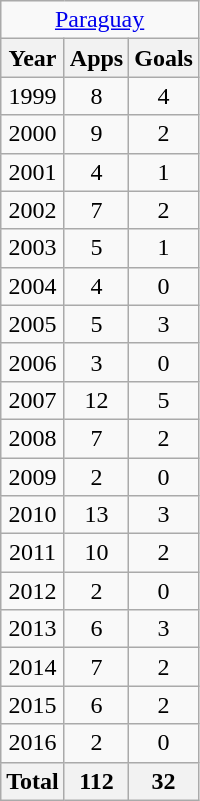<table class="wikitable" style="text-align:center">
<tr>
<td colspan=3><a href='#'>Paraguay</a></td>
</tr>
<tr>
<th>Year</th>
<th>Apps</th>
<th>Goals</th>
</tr>
<tr>
<td>1999</td>
<td>8</td>
<td>4</td>
</tr>
<tr>
<td>2000</td>
<td>9</td>
<td>2</td>
</tr>
<tr>
<td>2001</td>
<td>4</td>
<td>1</td>
</tr>
<tr>
<td>2002</td>
<td>7</td>
<td>2</td>
</tr>
<tr>
<td>2003</td>
<td>5</td>
<td>1</td>
</tr>
<tr>
<td>2004</td>
<td>4</td>
<td>0</td>
</tr>
<tr>
<td>2005</td>
<td>5</td>
<td>3</td>
</tr>
<tr>
<td>2006</td>
<td>3</td>
<td>0</td>
</tr>
<tr>
<td>2007</td>
<td>12</td>
<td>5</td>
</tr>
<tr>
<td>2008</td>
<td>7</td>
<td>2</td>
</tr>
<tr>
<td>2009</td>
<td>2</td>
<td>0</td>
</tr>
<tr>
<td>2010</td>
<td>13</td>
<td>3</td>
</tr>
<tr>
<td>2011</td>
<td>10</td>
<td>2</td>
</tr>
<tr>
<td>2012</td>
<td>2</td>
<td>0</td>
</tr>
<tr>
<td>2013</td>
<td>6</td>
<td>3</td>
</tr>
<tr>
<td>2014</td>
<td>7</td>
<td>2</td>
</tr>
<tr>
<td>2015</td>
<td>6</td>
<td>2</td>
</tr>
<tr>
<td>2016</td>
<td>2</td>
<td>0</td>
</tr>
<tr>
<th>Total</th>
<th>112</th>
<th>32</th>
</tr>
</table>
